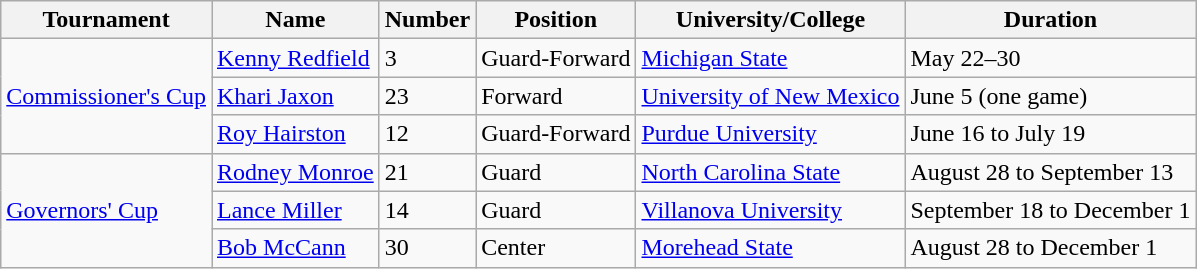<table class="wikitable">
<tr>
<th>Tournament</th>
<th>Name</th>
<th>Number</th>
<th>Position</th>
<th>University/College</th>
<th>Duration</th>
</tr>
<tr>
<td rowspan="3"><a href='#'>Commissioner's Cup</a></td>
<td><a href='#'>Kenny Redfield</a></td>
<td>3</td>
<td>Guard-Forward</td>
<td><a href='#'>Michigan State</a></td>
<td>May 22–30</td>
</tr>
<tr>
<td><a href='#'>Khari Jaxon</a></td>
<td>23</td>
<td>Forward</td>
<td><a href='#'>University of New Mexico</a></td>
<td>June 5 (one game)</td>
</tr>
<tr>
<td><a href='#'>Roy Hairston</a></td>
<td>12</td>
<td>Guard-Forward</td>
<td><a href='#'>Purdue University</a></td>
<td>June 16 to July 19</td>
</tr>
<tr>
<td rowspan="3"><a href='#'>Governors' Cup</a></td>
<td><a href='#'>Rodney Monroe</a></td>
<td>21</td>
<td>Guard</td>
<td><a href='#'>North Carolina State</a></td>
<td>August 28 to September 13</td>
</tr>
<tr>
<td><a href='#'>Lance Miller</a></td>
<td>14</td>
<td>Guard</td>
<td><a href='#'>Villanova University</a></td>
<td>September 18 to December 1</td>
</tr>
<tr>
<td><a href='#'>Bob McCann</a></td>
<td>30</td>
<td>Center</td>
<td><a href='#'>Morehead State</a></td>
<td>August 28 to December 1</td>
</tr>
</table>
